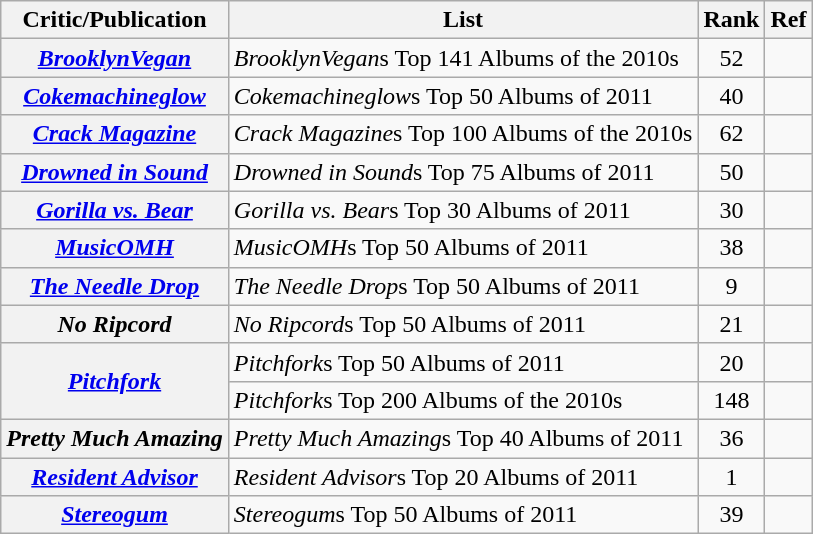<table class="wikitable sortable plainrowheaders">
<tr>
<th>Critic/Publication</th>
<th>List</th>
<th>Rank</th>
<th>Ref</th>
</tr>
<tr>
<th scope="row"><em><a href='#'>BrooklynVegan</a></em></th>
<td><em>BrooklynVegan</em>s Top 141 Albums of the 2010s</td>
<td style="text-align:center;">52</td>
<td style="text-align:center;"></td>
</tr>
<tr>
<th scope="row"><em><a href='#'>Cokemachineglow</a></em></th>
<td><em>Cokemachineglow</em>s Top 50 Albums of 2011</td>
<td style="text-align:center;">40</td>
<td style="text-align:center;"></td>
</tr>
<tr>
<th scope="row"><em><a href='#'>Crack Magazine</a></em></th>
<td><em>Crack Magazine</em>s Top 100 Albums of the 2010s</td>
<td style="text-align:center;">62</td>
<td style="text-align:center;"></td>
</tr>
<tr>
<th scope="row"><em><a href='#'>Drowned in Sound</a></em></th>
<td><em>Drowned in Sound</em>s Top 75 Albums of 2011</td>
<td style="text-align:center;">50</td>
<td style="text-align:center;"></td>
</tr>
<tr>
<th scope="row"><em><a href='#'>Gorilla vs. Bear</a></em></th>
<td><em>Gorilla vs. Bear</em>s Top 30 Albums of 2011</td>
<td style="text-align:center;">30</td>
<td style="text-align:center;"></td>
</tr>
<tr>
<th scope="row"><em><a href='#'>MusicOMH</a></em></th>
<td><em>MusicOMH</em>s Top 50 Albums of 2011</td>
<td style="text-align:center;">38</td>
<td style="text-align:center;"></td>
</tr>
<tr>
<th scope="row"><em><a href='#'>The Needle Drop</a></em></th>
<td><em>The Needle Drop</em>s Top 50 Albums of 2011</td>
<td style="text-align:center;">9</td>
<td style="text-align:center;"></td>
</tr>
<tr>
<th scope="row"><em>No Ripcord</em></th>
<td><em>No Ripcord</em>s Top 50 Albums of 2011</td>
<td style="text-align:center;">21</td>
<td style="text-align:center;"></td>
</tr>
<tr>
<th rowspan=2 scope="row"><em><a href='#'>Pitchfork</a></em></th>
<td><em>Pitchfork</em>s Top 50 Albums of 2011</td>
<td style="text-align:center;">20</td>
<td style="text-align:center;"></td>
</tr>
<tr>
<td><em>Pitchfork</em>s Top 200 Albums of the 2010s</td>
<td style="text-align:center;">148</td>
<td style="text-align:center;"></td>
</tr>
<tr>
<th scope="row"><em>Pretty Much Amazing</em></th>
<td><em>Pretty Much Amazing</em>s Top 40 Albums of 2011</td>
<td style="text-align:center;">36</td>
<td style="text-align:center;"></td>
</tr>
<tr>
<th scope="row"><em><a href='#'>Resident Advisor</a></em></th>
<td><em>Resident Advisor</em>s Top 20 Albums of 2011</td>
<td style="text-align:center;">1</td>
<td style="text-align:center;"></td>
</tr>
<tr>
<th scope="row"><em><a href='#'>Stereogum</a></em></th>
<td><em>Stereogum</em>s Top 50 Albums of 2011</td>
<td style="text-align:center;">39</td>
<td style="text-align:center;"></td>
</tr>
</table>
